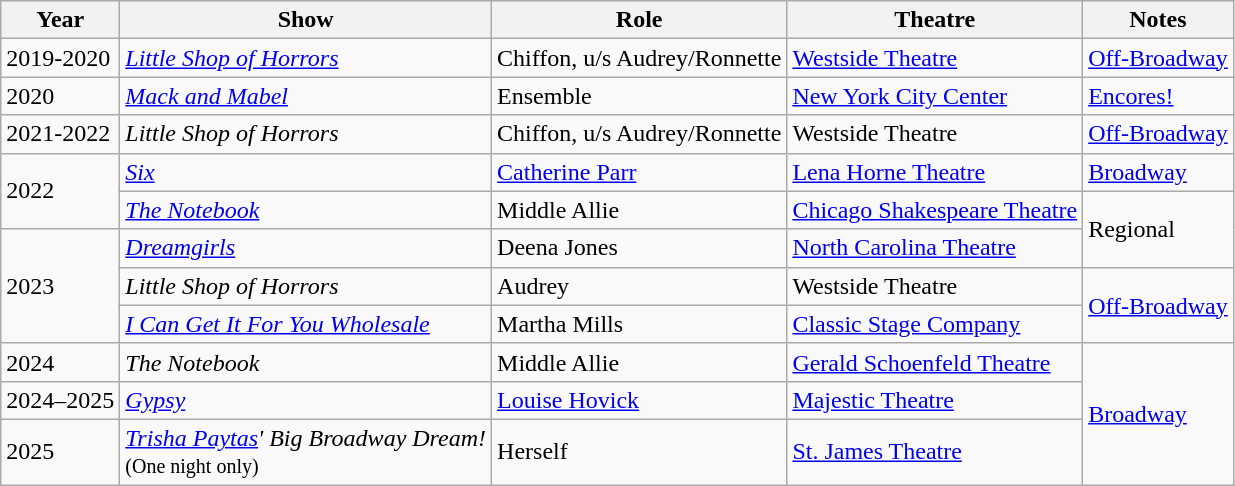<table class="wikitable">
<tr>
<th>Year</th>
<th>Show</th>
<th>Role</th>
<th>Theatre</th>
<th>Notes</th>
</tr>
<tr>
<td>2019-2020</td>
<td><a href='#'><em>Little Shop of Horrors</em></a></td>
<td>Chiffon, u/s Audrey/Ronnette</td>
<td><a href='#'>Westside Theatre</a></td>
<td><a href='#'>Off-Broadway</a></td>
</tr>
<tr>
<td>2020</td>
<td><em><a href='#'>Mack and Mabel</a></em></td>
<td>Ensemble</td>
<td><a href='#'>New York City Center</a></td>
<td><a href='#'>Encores!</a></td>
</tr>
<tr>
<td>2021-2022</td>
<td><em>Little Shop of Horrors</em></td>
<td>Chiffon, u/s Audrey/Ronnette</td>
<td>Westside Theatre</td>
<td><a href='#'>Off-Broadway</a></td>
</tr>
<tr>
<td rowspan="2">2022</td>
<td><a href='#'><em>Six</em></a></td>
<td><a href='#'>Catherine Parr</a></td>
<td><a href='#'>Lena Horne Theatre</a></td>
<td><a href='#'>Broadway</a></td>
</tr>
<tr>
<td><a href='#'><em>The Notebook</em></a></td>
<td>Middle Allie</td>
<td><a href='#'>Chicago Shakespeare Theatre</a></td>
<td rowspan=2>Regional</td>
</tr>
<tr>
<td rowspan="3">2023</td>
<td><em><a href='#'>Dreamgirls</a></em></td>
<td>Deena Jones</td>
<td><a href='#'>North Carolina Theatre</a></td>
</tr>
<tr>
<td><em>Little Shop of Horrors</em></td>
<td>Audrey</td>
<td>Westside Theatre</td>
<td rowspan=2><a href='#'>Off-Broadway</a></td>
</tr>
<tr>
<td><em><a href='#'>I Can Get It For You Wholesale</a></em></td>
<td>Martha Mills</td>
<td><a href='#'>Classic Stage Company</a></td>
</tr>
<tr>
<td>2024</td>
<td><em>The Notebook</em></td>
<td>Middle Allie</td>
<td><a href='#'>Gerald Schoenfeld Theatre</a></td>
<td rowspan=3><a href='#'>Broadway</a></td>
</tr>
<tr>
<td>2024–2025</td>
<td><a href='#'><em>Gypsy</em></a></td>
<td><a href='#'>Louise Hovick</a></td>
<td><a href='#'>Majestic Theatre</a></td>
</tr>
<tr>
<td>2025</td>
<td><em><a href='#'>Trisha Paytas</a>' Big Broadway Dream!</em> <br><small>(One night only)</small></td>
<td>Herself</td>
<td><a href='#'>St. James Theatre</a></td>
</tr>
</table>
